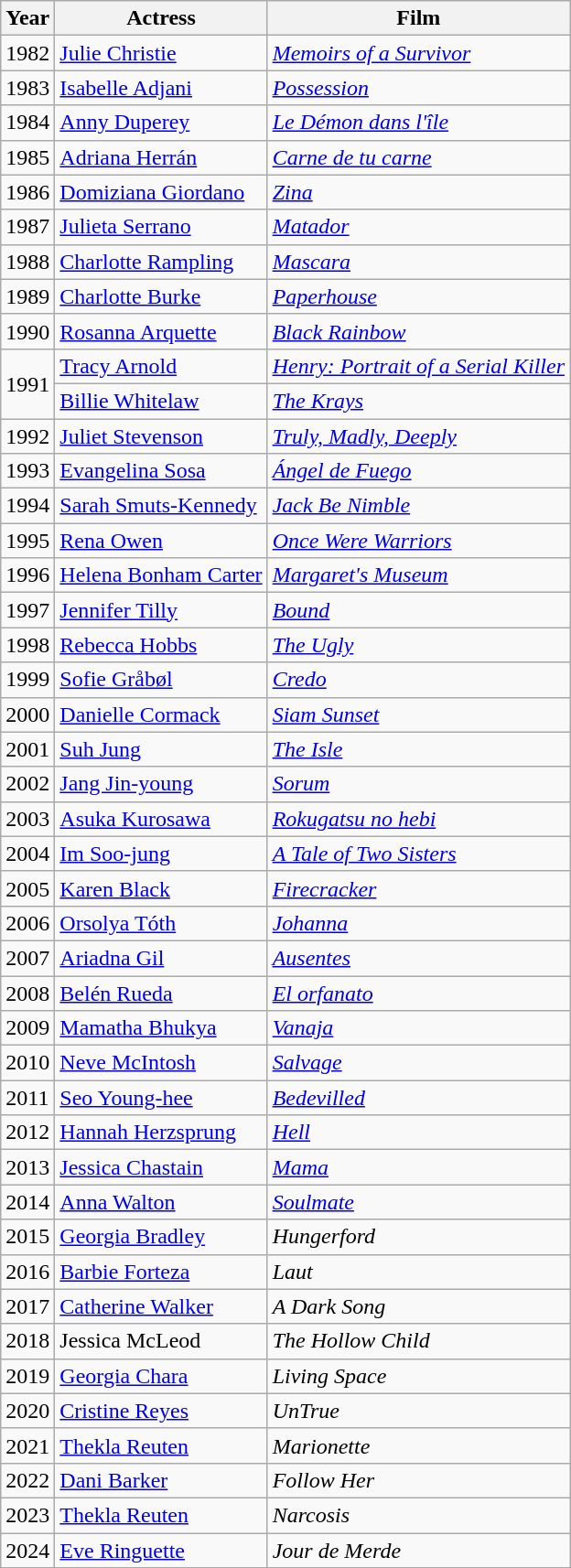<table class="wikitable">
<tr>
<th>Year</th>
<th>Actress</th>
<th>Film</th>
</tr>
<tr>
<td>1982</td>
<td> <a href='#'>Julie Christie</a></td>
<td><em><a href='#'>Memoirs of a Survivor</a></em></td>
</tr>
<tr>
<td>1983</td>
<td> <a href='#'>Isabelle Adjani</a></td>
<td><em><a href='#'>Possession</a></em></td>
</tr>
<tr>
<td>1984</td>
<td> <a href='#'>Anny Duperey</a></td>
<td><em><a href='#'>Le Démon dans l'île</a></em></td>
</tr>
<tr>
<td>1985</td>
<td> <a href='#'>Adriana Herrán</a></td>
<td><em><a href='#'>Carne de tu carne</a></em></td>
</tr>
<tr>
<td>1986</td>
<td> <a href='#'>Domiziana Giordano</a></td>
<td><em><a href='#'>Zina</a></em></td>
</tr>
<tr>
<td>1987</td>
<td> <a href='#'>Julieta Serrano</a></td>
<td><em><a href='#'>Matador</a></em></td>
</tr>
<tr>
<td>1988</td>
<td> <a href='#'>Charlotte Rampling</a></td>
<td><em><a href='#'>Mascara</a></em></td>
</tr>
<tr>
<td>1989</td>
<td> <a href='#'>Charlotte Burke</a></td>
<td><em><a href='#'>Paperhouse</a></em></td>
</tr>
<tr>
<td>1990</td>
<td> <a href='#'>Rosanna Arquette</a></td>
<td><em><a href='#'>Black Rainbow</a></em></td>
</tr>
<tr>
<td rowspan="2">1991</td>
<td> <a href='#'>Tracy Arnold</a></td>
<td><em><a href='#'>Henry: Portrait of a Serial Killer</a></em></td>
</tr>
<tr>
<td> <a href='#'>Billie Whitelaw</a></td>
<td><em><a href='#'>The Krays</a></em></td>
</tr>
<tr>
<td>1992</td>
<td> <a href='#'>Juliet Stevenson</a></td>
<td><em><a href='#'>Truly, Madly, Deeply</a></em></td>
</tr>
<tr>
<td>1993</td>
<td> <a href='#'>Evangelina Sosa</a></td>
<td><em><a href='#'>Ángel de Fuego</a></em></td>
</tr>
<tr>
<td>1994</td>
<td> <a href='#'>Sarah Smuts-Kennedy</a></td>
<td><em><a href='#'>Jack Be Nimble</a></em></td>
</tr>
<tr>
<td>1995</td>
<td> <a href='#'>Rena Owen</a></td>
<td><em><a href='#'>Once Were Warriors</a></em></td>
</tr>
<tr>
<td>1996</td>
<td> <a href='#'>Helena Bonham Carter</a></td>
<td><em><a href='#'>Margaret's Museum</a></em></td>
</tr>
<tr>
<td>1997</td>
<td> <a href='#'>Jennifer Tilly</a></td>
<td><em><a href='#'>Bound</a></em></td>
</tr>
<tr>
<td>1998</td>
<td> <a href='#'>Rebecca Hobbs</a></td>
<td><em><a href='#'>The Ugly</a></em></td>
</tr>
<tr>
<td>1999</td>
<td> <a href='#'>Sofie Gråbøl</a></td>
<td><em><a href='#'>Credo</a></em></td>
</tr>
<tr>
<td>2000</td>
<td> <a href='#'>Danielle Cormack</a></td>
<td><em><a href='#'>Siam Sunset</a></em></td>
</tr>
<tr>
<td>2001</td>
<td> <a href='#'>Suh Jung</a></td>
<td><em><a href='#'>The Isle</a></em></td>
</tr>
<tr>
<td>2002</td>
<td> <a href='#'>Jang Jin-young</a></td>
<td><em><a href='#'>Sorum</a></em></td>
</tr>
<tr>
<td>2003</td>
<td> <a href='#'>Asuka Kurosawa</a></td>
<td><em><a href='#'>Rokugatsu no hebi</a></em></td>
</tr>
<tr>
<td>2004</td>
<td> <a href='#'>Im Soo-jung</a></td>
<td><em><a href='#'>A Tale of Two Sisters</a></em></td>
</tr>
<tr>
<td>2005</td>
<td> <a href='#'>Karen Black</a></td>
<td><em><a href='#'>Firecracker</a></em></td>
</tr>
<tr>
<td>2006</td>
<td> <a href='#'>Orsolya Tóth</a></td>
<td><em><a href='#'>Johanna</a></em></td>
</tr>
<tr>
<td>2007</td>
<td> <a href='#'>Ariadna Gil</a></td>
<td><em><a href='#'>Ausentes</a></em></td>
</tr>
<tr>
<td>2008</td>
<td> <a href='#'>Belén Rueda</a></td>
<td><em><a href='#'>El orfanato</a></em></td>
</tr>
<tr>
<td>2009</td>
<td> <a href='#'>Mamatha Bhukya</a></td>
<td><em><a href='#'>Vanaja</a></em></td>
</tr>
<tr>
<td>2010</td>
<td> <a href='#'>Neve McIntosh</a></td>
<td><em><a href='#'>Salvage</a></em></td>
</tr>
<tr>
<td>2011</td>
<td> <a href='#'>Seo Young-hee</a></td>
<td><em><a href='#'>Bedevilled</a></em></td>
</tr>
<tr>
<td>2012</td>
<td> <a href='#'>Hannah Herzsprung</a></td>
<td><em><a href='#'>Hell</a></em></td>
</tr>
<tr>
<td>2013</td>
<td> <a href='#'>Jessica Chastain</a></td>
<td><em><a href='#'>Mama</a></em></td>
</tr>
<tr>
<td>2014</td>
<td> <a href='#'>Anna Walton</a></td>
<td><em><a href='#'>Soulmate</a></em></td>
</tr>
<tr>
<td>2015</td>
<td> <a href='#'>Georgia Bradley</a></td>
<td><em>Hungerford</em></td>
</tr>
<tr>
<td>2016</td>
<td> <a href='#'>Barbie Forteza</a></td>
<td><em>Laut</em></td>
</tr>
<tr>
<td>2017</td>
<td> <a href='#'>Catherine Walker</a></td>
<td><em>A Dark Song</em></td>
</tr>
<tr>
<td>2018</td>
<td> Jessica McLeod</td>
<td><em>The Hollow Child</em></td>
</tr>
<tr>
<td>2019</td>
<td> <a href='#'>Georgia Chara</a></td>
<td><em>Living Space</em></td>
</tr>
<tr>
<td>2020</td>
<td> <a href='#'>Cristine Reyes</a></td>
<td><em>UnTrue</em></td>
</tr>
<tr>
<td>2021</td>
<td> <a href='#'>Thekla Reuten</a></td>
<td><em>Marionette</em></td>
</tr>
<tr>
<td>2022</td>
<td> <a href='#'>Dani Barker</a></td>
<td><em>Follow Her</em></td>
</tr>
<tr>
<td>2023</td>
<td> <a href='#'>Thekla Reuten</a></td>
<td><em>Narcosis</em></td>
</tr>
<tr>
<td>2024</td>
<td> <a href='#'>Eve Ringuette</a></td>
<td><em>Jour de Merde</em></td>
</tr>
</table>
